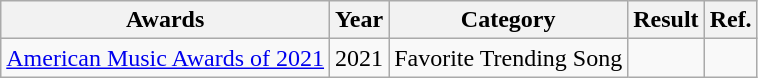<table class="wikitable">
<tr>
<th>Awards</th>
<th>Year</th>
<th>Category</th>
<th>Result</th>
<th>Ref.</th>
</tr>
<tr>
<td><a href='#'>American Music Awards of 2021</a></td>
<td>2021</td>
<td>Favorite Trending Song</td>
<td></td>
<td></td>
</tr>
</table>
